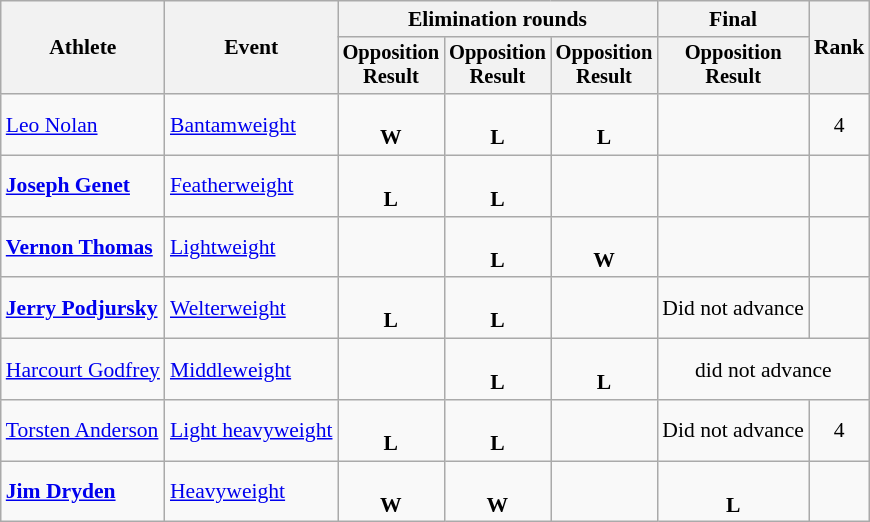<table class="wikitable" style="font-size:90%;">
<tr>
<th rowspan=2>Athlete</th>
<th rowspan=2>Event</th>
<th colspan=3>Elimination rounds</th>
<th>Final</th>
<th rowspan=2>Rank</th>
</tr>
<tr style="font-size: 95%">
<th>Opposition<br>Result</th>
<th>Opposition<br>Result</th>
<th>Opposition<br>Result</th>
<th>Opposition<br>Result</th>
</tr>
<tr align=center>
<td align=left><a href='#'>Leo Nolan</a></td>
<td align=left><a href='#'>Bantamweight</a></td>
<td><br><strong>W</strong></td>
<td><br><strong>L</strong></td>
<td><br><strong>L</strong></td>
<td></td>
<td>4</td>
</tr>
<tr align=center>
<td align=left><strong><a href='#'>Joseph Genet</a></strong></td>
<td align=left><a href='#'>Featherweight</a></td>
<td><br><strong>L</strong></td>
<td><br><strong>L</strong></td>
<td></td>
<td></td>
<td></td>
</tr>
<tr align=center>
<td align=left><strong><a href='#'>Vernon Thomas</a></strong></td>
<td align=left><a href='#'>Lightweight</a></td>
<td></td>
<td><br><strong>L</strong></td>
<td><br><strong>W</strong></td>
<td></td>
<td></td>
</tr>
<tr align=center>
<td align=left><strong><a href='#'>Jerry Podjursky</a></strong></td>
<td align=left><a href='#'>Welterweight</a></td>
<td><br><strong>L</strong></td>
<td><br><strong>L</strong></td>
<td></td>
<td>Did not advance</td>
<td></td>
</tr>
<tr align=center>
<td align=left><a href='#'>Harcourt Godfrey</a></td>
<td align=left><a href='#'>Middleweight</a></td>
<td></td>
<td><br><strong>L</strong></td>
<td><br><strong>L</strong></td>
<td colspan=2>did not advance</td>
</tr>
<tr align=center>
<td align=left><a href='#'>Torsten Anderson</a></td>
<td align=left><a href='#'>Light heavyweight</a></td>
<td><br><strong>L</strong></td>
<td><br><strong>L</strong></td>
<td></td>
<td>Did not advance</td>
<td>4</td>
</tr>
<tr align=center>
<td align=left><strong><a href='#'>Jim Dryden</a></strong></td>
<td align=left><a href='#'>Heavyweight</a></td>
<td><br><strong>W</strong></td>
<td><br><strong>W</strong></td>
<td></td>
<td><br><strong>L</strong></td>
<td></td>
</tr>
</table>
